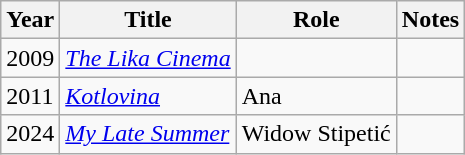<table class="wikitable sortable">
<tr>
<th>Year</th>
<th>Title</th>
<th>Role</th>
<th class="unsortable">Notes</th>
</tr>
<tr>
<td>2009</td>
<td><em><a href='#'>The Lika Cinema</a></em></td>
<td></td>
<td></td>
</tr>
<tr>
<td>2011</td>
<td><em><a href='#'>Kotlovina</a></em></td>
<td>Ana</td>
<td></td>
</tr>
<tr>
<td>2024</td>
<td><em><a href='#'>My Late Summer</a></em></td>
<td>Widow Stipetić</td>
<td></td>
</tr>
</table>
